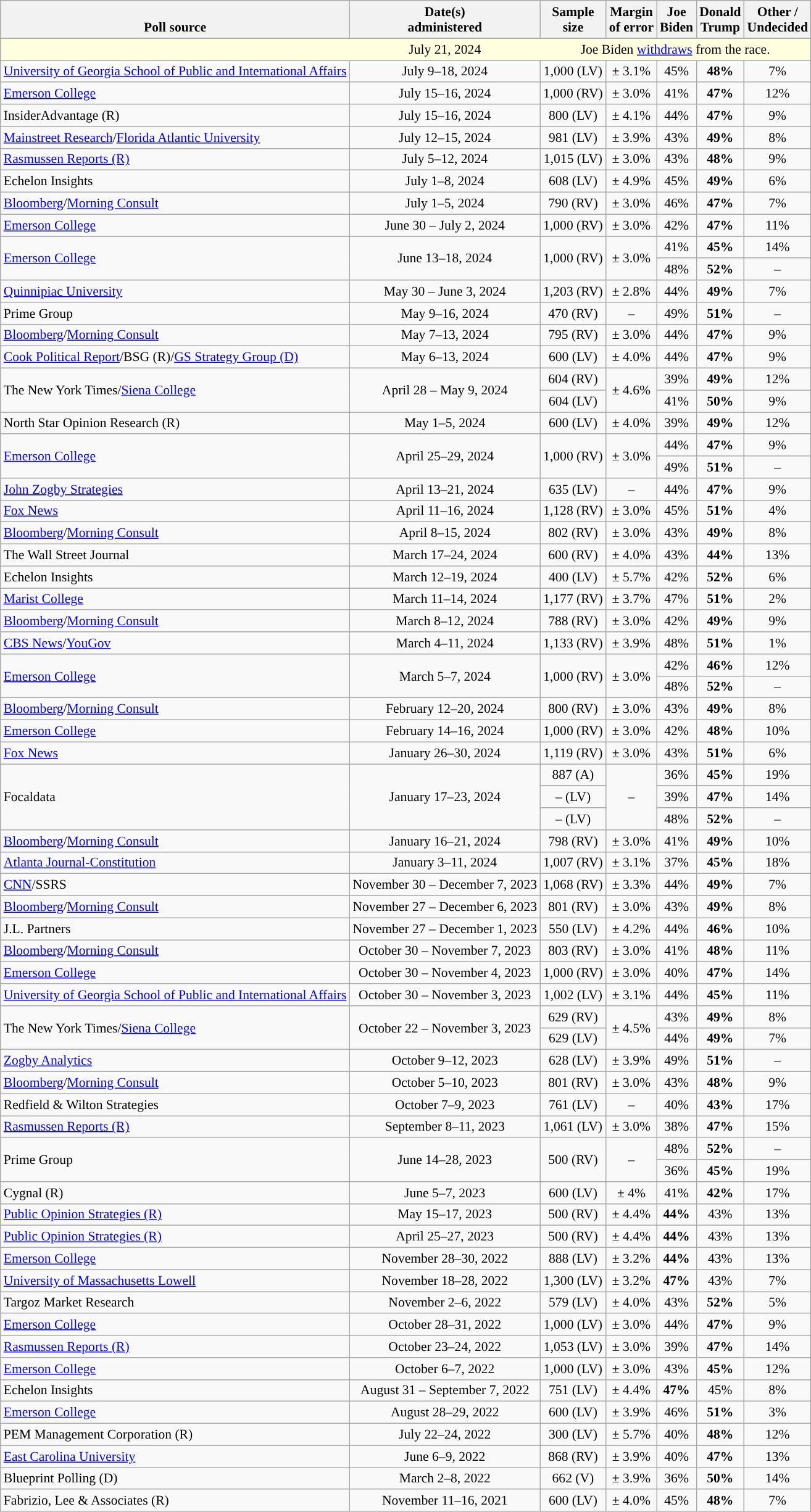<table class="wikitable sortable mw-datatable" style="font-size:90%;text-align:center;line-height:17px">
<tr valign=bottom>
<th>Poll source</th>
<th>Date(s)<br>administered</th>
<th>Sample<br>size</th>
<th>Margin<br>of error</th>
<th class="unsortable">Joe<br>Biden<br></th>
<th class="unsortable">Donald<br>Trump<br></th>
<th class="unsortable">Other /<br>Undecided</th>
</tr>
<tr>
</tr>
<tr style="background:lightyellow;">
<td style="border-right-style:hidden;"></td>
<td style="border-right-style:hidden; " data-sort-value="2024-07-21">July 21, 2024</td>
<td colspan="5">Joe Biden <a href='#'>withdraws</a> from the race.</td>
</tr>
<tr>
<td style="text-align:left;"><a href='#'>University of Georgia School of Public and International Affairs</a></td>
<td data-sort-value="2024-7-21">July 9–18, 2024</td>
<td>1,000 (LV)</td>
<td>± 3.1%</td>
<td>45%</td>
<td style="background-color:"><strong>48%</strong></td>
<td>7%</td>
</tr>
<tr>
<td style="text-align:left;"><a href='#'>Emerson College</a></td>
<td data-sort-value="2024-07-18">July 15–16, 2024</td>
<td>1,000 (RV)</td>
<td>± 3.0%</td>
<td>41%</td>
<td style="background-color:"><strong>47%</strong></td>
<td>12%</td>
</tr>
<tr>
<td style="text-align:left;">InsiderAdvantage (R)</td>
<td data-sort-value="2024-07-16">July 15–16, 2024</td>
<td>800 (LV)</td>
<td>± 4.1%</td>
<td>44%</td>
<td style="background-color:"><strong>47%</strong></td>
<td>9%</td>
</tr>
<tr>
<td style="text-align:left;"><a href='#'>Mainstreet Research</a>/<a href='#'>Florida Atlantic University</a></td>
<td data-sort-value="2024-07-17">July 12–15, 2024</td>
<td>981 (LV)</td>
<td>± 3.9%</td>
<td>43%</td>
<td style="background-color:"><strong>49%</strong></td>
<td>8%</td>
</tr>
<tr>
<td style="text-align:left;"><a href='#'>Rasmussen Reports (R)</a></td>
<td data-sort-value="2024-07-19">July 5–12, 2024</td>
<td>1,015 (LV)</td>
<td>± 3.0%</td>
<td>43%</td>
<td style="background-color:"><strong>48%</strong></td>
<td>9%</td>
</tr>
<tr>
<td style="text-align:left;">Echelon Insights</td>
<td data-sort-value="2024-07-08">July 1–8, 2024</td>
<td>608 (LV)</td>
<td>± 4.9%</td>
<td>45%</td>
<td style="background-color:"><strong>49%</strong></td>
<td>6%</td>
</tr>
<tr>
<td style="text-align:left;"><a href='#'>Bloomberg</a>/<a href='#'>Morning Consult</a></td>
<td data-sort-value="2024-07-06">July 1–5, 2024</td>
<td>790 (RV)</td>
<td>± 3.0%</td>
<td>46%</td>
<td style="background-color:"><strong>47%</strong></td>
<td>7%</td>
</tr>
<tr>
<td style="text-align:left;"><a href='#'>Emerson College</a></td>
<td data-sort-value="2024-07-08">June 30 – July 2, 2024</td>
<td>1,000 (RV)</td>
<td>± 3.0%</td>
<td>42%</td>
<td style="background-color:"><strong>47%</strong></td>
<td>11%</td>
</tr>
<tr>
<td style="text-align:left;" rowspan="2"><a href='#'>Emerson College</a></td>
<td rowspan="2">June 13–18, 2024</td>
<td rowspan="2">1,000 (RV)</td>
<td rowspan="2">± 3.0%</td>
<td>41%</td>
<td style="background-color:"><strong>45%</strong></td>
<td>14%</td>
</tr>
<tr>
<td>48%</td>
<td style="background-color:"><strong>52%</strong></td>
<td>–</td>
</tr>
<tr>
<td style="text-align:left;"><a href='#'>Quinnipiac University</a></td>
<td data-sort-value="2024-06-05">May 30 – June 3, 2024</td>
<td>1,203 (RV)</td>
<td>± 2.8%</td>
<td>44%</td>
<td style="background-color:"><strong>49%</strong></td>
<td>7%</td>
</tr>
<tr>
<td style="text-align:left;">Prime Group</td>
<td data-sort-value="2024-05-22">May 9–16, 2024</td>
<td>470 (RV)</td>
<td>–</td>
<td>49%</td>
<td style="background-color:"><strong>51%</strong></td>
<td>–</td>
</tr>
<tr>
<td style="text-align:left;"><a href='#'>Bloomberg</a>/<a href='#'>Morning Consult</a></td>
<td data-sort-value="2024-05-22">May 7–13, 2024</td>
<td>795 (RV)</td>
<td>± 3.0%</td>
<td>44%</td>
<td style="background-color:"><strong>47%</strong></td>
<td>9%</td>
</tr>
<tr>
<td style="text-align:left;"><a href='#'>Cook Political Report</a>/BSG (R)/<a href='#'>GS Strategy Group (D)</a></td>
<td data-sort-value="2024-05-24">May 6–13, 2024</td>
<td>600 (LV)</td>
<td>± 4.0%</td>
<td>44%</td>
<td style="background-color:"><strong>47%</strong></td>
<td>9%</td>
</tr>
<tr>
<td style="text-align:left;" rowspan="2">The New York Times/<a href='#'>Siena College</a></td>
<td rowspan="2">April 28 – May 9, 2024</td>
<td>604 (RV)</td>
<td rowspan="2">± 4.6%</td>
<td>39%</td>
<td style="background-color:"><strong>49%</strong></td>
<td>12%</td>
</tr>
<tr>
<td>604 (LV)</td>
<td>41%</td>
<td style="background-color:"><strong>50%</strong></td>
<td>9%</td>
</tr>
<tr>
<td style="text-align:left;">North Star Opinion Research (R)</td>
<td data-sort-value="2024-05-12">May 1–5, 2024</td>
<td>600 (LV)</td>
<td>± 4.0%</td>
<td>39%</td>
<td style="background-color:"><strong>49%</strong></td>
<td>12%</td>
</tr>
<tr>
<td style="text-align:left;" rowspan="2"><a href='#'>Emerson College</a></td>
<td rowspan="2">April 25–29, 2024</td>
<td rowspan="2">1,000 (RV)</td>
<td rowspan="2">± 3.0%</td>
<td>44%</td>
<td style="background-color:"><strong>47%</strong></td>
<td>9%</td>
</tr>
<tr>
<td>49%</td>
<td style="background-color:"><strong>51%</strong></td>
<td>–</td>
</tr>
<tr>
<td style="text-align:left;"><a href='#'>John Zogby Strategies</a></td>
<td data-sort-value="2024-05-01">April 13–21, 2024</td>
<td>635 (LV)</td>
<td>–</td>
<td>44%</td>
<td style="background-color:"><strong>47%</strong></td>
<td>9%</td>
</tr>
<tr>
<td style="text-align:left;"><a href='#'>Fox News</a></td>
<td data-sort-value="2024-04-18">April 11–16, 2024</td>
<td>1,128 (RV)</td>
<td>± 3.0%</td>
<td>45%</td>
<td style="background-color:"><strong>51%</strong></td>
<td>4%</td>
</tr>
<tr>
<td style="text-align:left;"><a href='#'>Bloomberg</a>/<a href='#'>Morning Consult</a></td>
<td data-sort-value="2024-04-24">April 8–15, 2024</td>
<td>802 (RV)</td>
<td>± 3.0%</td>
<td>43%</td>
<td style="background-color:"><strong>49%</strong></td>
<td>8%</td>
</tr>
<tr>
<td style="text-align:left;">The Wall Street Journal</td>
<td data-sort-value="2024-04-02">March 17–24, 2024</td>
<td>600 (RV)</td>
<td>± 4.0%</td>
<td>43%</td>
<td style="background-color:"><strong>44%</strong></td>
<td>13%</td>
</tr>
<tr>
<td style="text-align:left;">Echelon Insights</td>
<td data-sort-value="2024-04-15">March 12–19, 2024</td>
<td>400 (LV)</td>
<td>± 5.7%</td>
<td>42%</td>
<td style="background-color:"><strong>52%</strong></td>
<td>6%</td>
</tr>
<tr>
<td style="text-align:left;"><a href='#'>Marist College</a></td>
<td data-sort-value="2024-03-20">March 11–14, 2024</td>
<td>1,177 (RV)</td>
<td>± 3.7%</td>
<td>47%</td>
<td style="background-color:"><strong>51%</strong></td>
<td>2%</td>
</tr>
<tr>
<td style="text-align:left;"><a href='#'>Bloomberg</a>/<a href='#'>Morning Consult</a></td>
<td data-sort-value="2024-03-26">March 8–12, 2024</td>
<td>788 (RV)</td>
<td>± 3.0%</td>
<td>42%</td>
<td style="background-color:"><strong>49%</strong></td>
<td>9%</td>
</tr>
<tr>
<td style="text-align:left;"><a href='#'>CBS News</a>/<a href='#'>YouGov</a></td>
<td data-sort-value="2024-03-12">March 4–11, 2024</td>
<td>1,133 (RV)</td>
<td>± 3.9%</td>
<td>48%</td>
<td style="background-color:"><strong>51%</strong></td>
<td>1%</td>
</tr>
<tr>
<td style="text-align:left;" rowspan="2"><a href='#'>Emerson College</a></td>
<td rowspan="2">March 5–7, 2024</td>
<td rowspan="2">1,000 (RV)</td>
<td rowspan="2">± 3.0%</td>
<td>42%</td>
<td style="background-color:"><strong>46%</strong></td>
<td>12%</td>
</tr>
<tr>
<td>48%</td>
<td style="background-color:"><strong>52%</strong></td>
<td>–</td>
</tr>
<tr>
<td style="text-align:left;"><a href='#'>Bloomberg</a>/<a href='#'>Morning Consult</a></td>
<td data-sort-value="2024-02-29">February 12–20, 2024</td>
<td>800 (RV)</td>
<td>± 3.0%</td>
<td>43%</td>
<td style="background-color:"><strong>49%</strong></td>
<td>8%</td>
</tr>
<tr>
<td style="text-align:left;"><a href='#'>Emerson College</a></td>
<td data-sort-value="2024-02-21">February 14–16, 2024</td>
<td>1,000 (RV)</td>
<td>± 3.0%</td>
<td>42%</td>
<td style="background-color:"><strong>48%</strong></td>
<td>10%</td>
</tr>
<tr>
<td style="text-align:left;"><a href='#'>Fox News</a></td>
<td data-sort-value="2024-01-31">January 26–30, 2024</td>
<td>1,119 (RV)</td>
<td>± 3.0%</td>
<td>43%</td>
<td style="background-color:"><strong>51%</strong></td>
<td>6%</td>
</tr>
<tr>
<td style="text-align:left;" rowspan="3">Focaldata</td>
<td rowspan="3">January 17–23, 2024</td>
<td>887 (A)</td>
<td rowspan="3">–</td>
<td>36%</td>
<td style="background-color:"><strong>45%</strong></td>
<td>19%</td>
</tr>
<tr>
<td>– (LV)</td>
<td>39%</td>
<td style="background-color:"><strong>47%</strong></td>
<td>14%</td>
</tr>
<tr>
<td>– (LV)</td>
<td>48%</td>
<td style="background-color:"><strong>52%</strong></td>
<td>–</td>
</tr>
<tr>
<td style="text-align:left;"><a href='#'>Bloomberg</a>/<a href='#'>Morning Consult</a></td>
<td data-sort-value="2024-01-31">January 16–21, 2024</td>
<td>798 (RV)</td>
<td>± 3.0%</td>
<td>41%</td>
<td style="background-color:"><strong>49%</strong></td>
<td>10%</td>
</tr>
<tr>
<td style="text-align:left;"><a href='#'>Atlanta Journal-Constitution</a></td>
<td data-sort-value="2024-01-17">January 3–11, 2024</td>
<td>1,007 (RV)</td>
<td>± 3.1%</td>
<td>37%</td>
<td style="background-color:"><strong>45%</strong></td>
<td>18%</td>
</tr>
<tr>
<td style="text-align:left;"><a href='#'>CNN</a>/SSRS</td>
<td data-sort-value="2023-12-11">November 30 – December 7, 2023</td>
<td>1,068 (RV)</td>
<td>± 3.3%</td>
<td>44%</td>
<td style="background-color:"><strong>49%</strong></td>
<td>7%</td>
</tr>
<tr>
<td style="text-align:left;"><a href='#'>Bloomberg</a>/<a href='#'>Morning Consult</a></td>
<td data-sort-value="2023-12-14">November 27 – December 6, 2023</td>
<td>801 (RV)</td>
<td>± 3.0%</td>
<td>43%</td>
<td style="background-color:"><strong>49%</strong></td>
<td>8%</td>
</tr>
<tr>
<td style="text-align:left;">J.L. Partners</td>
<td data-sort-value="2023-12-01">November 27 – December 1, 2023</td>
<td>550 (LV)</td>
<td>± 4.2%</td>
<td>44%</td>
<td style="background-color:"><strong>46%</strong></td>
<td>10%</td>
</tr>
<tr>
<td style="text-align:left;"><a href='#'>Bloomberg</a>/<a href='#'>Morning Consult</a></td>
<td data-sort-value="2023-11-09">October 30 – November 7, 2023</td>
<td>803 (RV)</td>
<td>± 3.0%</td>
<td>41%</td>
<td style="background-color:"><strong>48%</strong></td>
<td>11%</td>
</tr>
<tr>
<td style="text-align:left;"><a href='#'>Emerson College</a></td>
<td data-sort-value=2023-11-05>October 30 – November 4, 2023</td>
<td>1,000 (RV)</td>
<td>± 3.0%</td>
<td>40%</td>
<td style="background-color:"><strong>47%</strong></td>
<td>14%</td>
</tr>
<tr>
<td style="text-align:left;"><a href='#'>University of Georgia School of Public and International Affairs</a></td>
<td data-sort-value=2023-11-05>October 30 – November 3, 2023</td>
<td>1,002 (LV)</td>
<td>± 3.1%</td>
<td>44%</td>
<td style="background-color:"><strong>45%</strong></td>
<td>11%</td>
</tr>
<tr>
<td style="text-align:left;" rowspan="2">The New York Times/<a href='#'>Siena College</a></td>
<td rowspan="2">October 22 – November 3, 2023</td>
<td>629 (RV)</td>
<td rowspan="2">± 4.5%</td>
<td>43%</td>
<td style="background-color:"><strong>49%</strong></td>
<td>8%</td>
</tr>
<tr>
<td>629 (LV)</td>
<td>44%</td>
<td style="background-color:"><strong>49%</strong></td>
<td>7%</td>
</tr>
<tr>
<td style="text-align:left;"><a href='#'>Zogby Analytics</a></td>
<td data-sort-value=2023-10-12>October 9–12, 2023</td>
<td>628 (LV)</td>
<td>± 3.9%</td>
<td>49%</td>
<td style="background-color:"><strong>51%</strong></td>
<td>–</td>
</tr>
<tr>
<td style="text-align:left;"><a href='#'>Bloomberg</a>/<a href='#'>Morning Consult</a></td>
<td data-sort-value="2023-10-19">October 5–10, 2023</td>
<td>801 (RV)</td>
<td>± 3.0%</td>
<td>43%</td>
<td style="background-color:"><strong>48%</strong></td>
<td>9%</td>
</tr>
<tr>
<td style="text-align:left;">Redfield & Wilton Strategies</td>
<td data-sort-value=2023-10-09>October 7–9, 2023</td>
<td>761 (LV)</td>
<td>–</td>
<td>40%</td>
<td style="background-color:"><strong>43%</strong></td>
<td>17%</td>
</tr>
<tr>
<td style="text-align:left;"><a href='#'>Rasmussen Reports (R)</a></td>
<td data-sort-value=2023-09-11>September 8–11, 2023</td>
<td>1,061 (LV)</td>
<td>± 3.0%</td>
<td>38%</td>
<td style="background-color:"><strong>47%</strong></td>
<td>15%</td>
</tr>
<tr>
<td style="text-align:left;" rowspan="2">Prime Group</td>
<td rowspan="2">June 14–28, 2023</td>
<td rowspan="2">500 (RV)</td>
<td rowspan="2">–</td>
<td>48%</td>
<td style="background-color:"><strong>52%</strong></td>
<td>–</td>
</tr>
<tr>
<td>36%</td>
<td style="background-color:"><strong>45%</strong></td>
<td>19%</td>
</tr>
<tr>
<td style="text-align:left;">Cygnal (R)</td>
<td data-sort-value=2023-06-07>June 5–7, 2023</td>
<td>600 (LV)</td>
<td>± 4%</td>
<td>41%</td>
<td style="background-color:"><strong>42%</strong></td>
<td>17%</td>
</tr>
<tr>
<td style="text-align:left;"><a href='#'>Public Opinion Strategies (R)</a></td>
<td data-sort-value=2023-05-17>May 15–17, 2023</td>
<td>500 (RV)</td>
<td>± 4.4%</td>
<td style="color:black;background-color:"><strong>44%</strong></td>
<td>43%</td>
<td>13%</td>
</tr>
<tr>
<td style="text-align:left;"><a href='#'>Public Opinion Strategies (R)</a></td>
<td data-sort-value=2023-04-27>April 25–27, 2023</td>
<td>500 (RV)</td>
<td>± 4.4%</td>
<td style="color:black;background-color:"><strong>44%</strong></td>
<td>43%</td>
<td>13%</td>
</tr>
<tr>
<td style="text-align:left;"><a href='#'>Emerson College</a></td>
<td data-sort-value=2022-11-30>November 28–30, 2022</td>
<td>888 (LV)</td>
<td>± 3.2%</td>
<td style="color:black;background-color:"><strong>44%</strong></td>
<td>43%</td>
<td>13%</td>
</tr>
<tr>
<td style="text-align:left;"><a href='#'>University of Massachusetts Lowell</a></td>
<td data-sort-value=2022-11-28>November 18–28, 2022</td>
<td>1,300 (LV)</td>
<td>± 3.2%</td>
<td style="color:black;background-color:"><strong>47%</strong></td>
<td>43%</td>
<td>7%</td>
</tr>
<tr>
<td style="text-align:left;">Targoz Market Research</td>
<td data-sort-value=2022-11-06>November 2–6, 2022</td>
<td>579 (LV)</td>
<td>± 4.0%</td>
<td>43%</td>
<td style="background-color:"><strong>52%</strong></td>
<td>5%</td>
</tr>
<tr>
<td style="text-align:left;"><a href='#'>Emerson College</a></td>
<td data-sort-value=2022-10-31>October 28–31, 2022</td>
<td>1,000 (LV)</td>
<td>± 3.0%</td>
<td>44%</td>
<td style="background-color:"><strong>47%</strong></td>
<td>9%</td>
</tr>
<tr>
<td style="text-align:left;"><a href='#'>Rasmussen Reports (R)</a></td>
<td data-sort-value=2022-10-24>October 23–24, 2022</td>
<td>1,053 (LV)</td>
<td>± 3.0%</td>
<td>39%</td>
<td style="background-color:"><strong>47%</strong></td>
<td>14%</td>
</tr>
<tr>
<td style="text-align:left;"><a href='#'>Emerson College</a></td>
<td data-sort-value=2022-10-07>October 6–7, 2022</td>
<td>1,000 (LV)</td>
<td>± 3.0%</td>
<td>43%</td>
<td style="background-color:"><strong>45%</strong></td>
<td>12%</td>
</tr>
<tr>
<td style="text-align:left;">Echelon Insights</td>
<td data-sort-value=2022-09-07>August 31 – September 7, 2022</td>
<td>751 (LV)</td>
<td>± 4.4%</td>
<td style="color:black;background-color:"><strong>47%</strong></td>
<td>45%</td>
<td>8%</td>
</tr>
<tr>
<td style="text-align:left;"><a href='#'>Emerson College</a></td>
<td data-sort-value=2022-08-29>August 28–29, 2022</td>
<td>600 (LV)</td>
<td>± 3.9%</td>
<td>46%</td>
<td style="background-color:"><strong>51%</strong></td>
<td>3%</td>
</tr>
<tr>
<td style="text-align:left;">PEM Management Corporation (R)</td>
<td data-sort-value=2022-07-24>July 22–24, 2022</td>
<td>300 (LV)</td>
<td>± 5.7%</td>
<td>40%</td>
<td style="background-color:"><strong>48%</strong></td>
<td>12%</td>
</tr>
<tr>
<td style="text-align:left;"><a href='#'>East Carolina University</a></td>
<td data-sort-value=2022-06-09>June 6–9, 2022</td>
<td>868 (RV)</td>
<td>± 3.9%</td>
<td>40%</td>
<td style="background-color:"><strong>47%</strong></td>
<td>13%</td>
</tr>
<tr>
<td style="text-align:left;">Blueprint Polling (D)</td>
<td data-sort-value=2022-03-08>March 2–8, 2022</td>
<td>662 (V)</td>
<td>± 3.9%</td>
<td>36%</td>
<td style="background-color:"><strong>50%</strong></td>
<td>14%</td>
</tr>
<tr>
<td style="text-align:left;">Fabrizio, Lee & Associates (R)</td>
<td data-sort-value=2021-11-16>November 11–16, 2021</td>
<td>600 (LV)</td>
<td>± 4.0%</td>
<td>45%</td>
<td style="background-color:"><strong>48%</strong></td>
<td>7%</td>
</tr>
</table>
